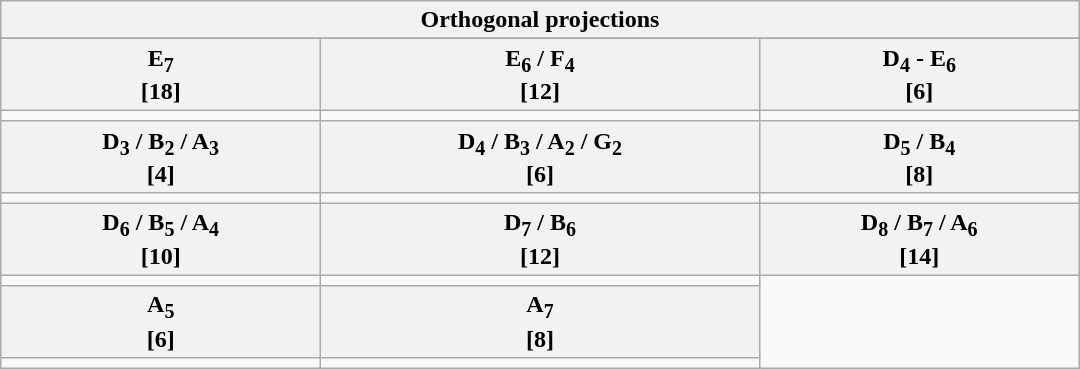<table class="wikitable collapsible collapsed" width=720>
<tr>
<th colspan=3>Orthogonal projections</th>
</tr>
<tr>
</tr>
<tr align=center>
<th>E<sub>7</sub><br>[18]</th>
<th>E<sub>6</sub> / F<sub>4</sub><br>[12]</th>
<th>D<sub>4</sub> - E<sub>6</sub><br>[6]</th>
</tr>
<tr align=center>
<td></td>
<td></td>
<td></td>
</tr>
<tr align=center>
<th>D<sub>3</sub> / B<sub>2</sub> / A<sub>3</sub><br>[4]</th>
<th>D<sub>4</sub> / B<sub>3</sub> / A<sub>2</sub> / G<sub>2</sub><br>[6]</th>
<th>D<sub>5</sub> / B<sub>4</sub><br>[8]</th>
</tr>
<tr align=center>
<td></td>
<td></td>
<td></td>
</tr>
<tr align=center>
<th>D<sub>6</sub> / B<sub>5</sub> / A<sub>4</sub><br>[10]</th>
<th>D<sub>7</sub> / B<sub>6</sub><br>[12]</th>
<th>D<sub>8</sub> / B<sub>7</sub> / A<sub>6</sub><br>[14]</th>
</tr>
<tr align=center>
<td></td>
<td></td>
</tr>
<tr align=center>
<th>A<sub>5</sub><br>[6]</th>
<th>A<sub>7</sub><br>[8]</th>
</tr>
<tr align=center>
<td></td>
<td></td>
</tr>
</table>
